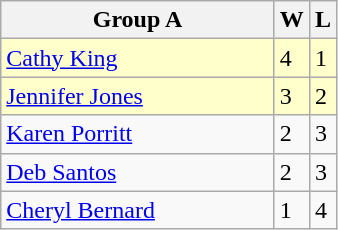<table class="wikitable">
<tr>
<th width=175>Group A</th>
<th>W</th>
<th>L</th>
</tr>
<tr bgcolor=#ffffcc>
<td> <a href='#'>Cathy King</a></td>
<td>4</td>
<td>1</td>
</tr>
<tr bgcolor=#ffffcc>
<td> <a href='#'>Jennifer Jones</a></td>
<td>3</td>
<td>2</td>
</tr>
<tr>
<td> <a href='#'>Karen Porritt</a></td>
<td>2</td>
<td>3</td>
</tr>
<tr>
<td> <a href='#'>Deb Santos</a></td>
<td>2</td>
<td>3</td>
</tr>
<tr>
<td> <a href='#'>Cheryl Bernard</a></td>
<td>1</td>
<td>4</td>
</tr>
</table>
